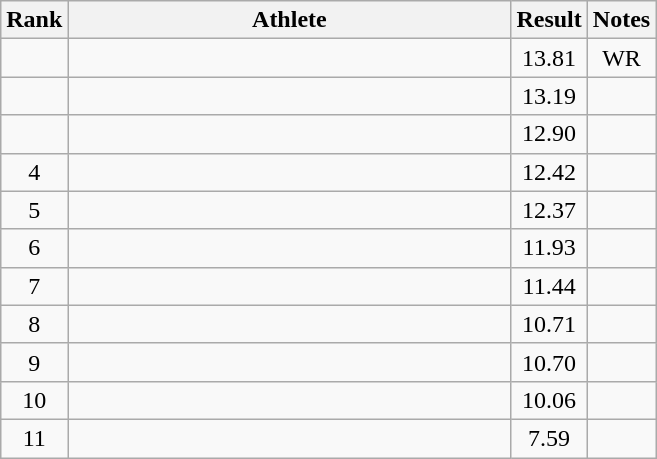<table class="wikitable" style="text-align:center">
<tr>
<th>Rank</th>
<th Style="width:18em">Athlete</th>
<th>Result</th>
<th>Notes</th>
</tr>
<tr>
<td></td>
<td style="text-align:left"></td>
<td>13.81</td>
<td>WR</td>
</tr>
<tr>
<td></td>
<td style="text-align:left"></td>
<td>13.19</td>
<td></td>
</tr>
<tr>
<td></td>
<td style="text-align:left"></td>
<td>12.90</td>
<td></td>
</tr>
<tr>
<td>4</td>
<td style="text-align:left"></td>
<td>12.42</td>
<td></td>
</tr>
<tr>
<td>5</td>
<td style="text-align:left"></td>
<td>12.37</td>
<td></td>
</tr>
<tr>
<td>6</td>
<td style="text-align:left"></td>
<td>11.93</td>
<td></td>
</tr>
<tr>
<td>7</td>
<td style="text-align:left"></td>
<td>11.44</td>
<td></td>
</tr>
<tr>
<td>8</td>
<td style="text-align:left"></td>
<td>10.71</td>
<td></td>
</tr>
<tr>
<td>9</td>
<td style="text-align:left"></td>
<td>10.70</td>
<td></td>
</tr>
<tr>
<td>10</td>
<td style="text-align:left"></td>
<td>10.06</td>
<td></td>
</tr>
<tr>
<td>11</td>
<td style="text-align:left"></td>
<td>7.59</td>
<td></td>
</tr>
</table>
